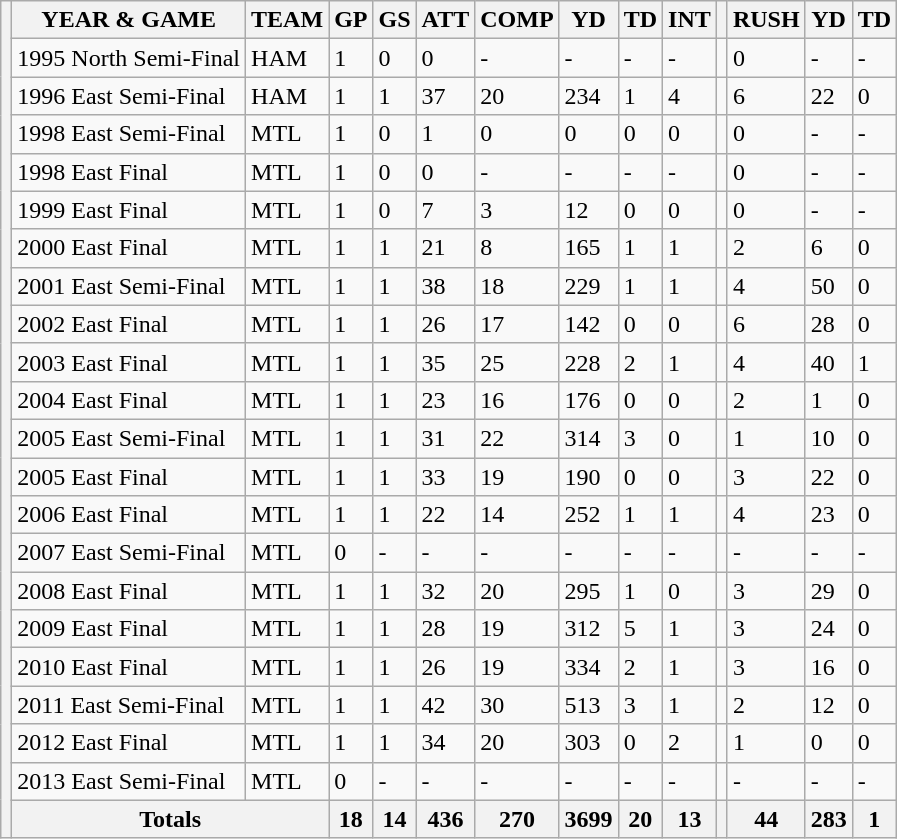<table class="wikitable">
<tr>
<th rowspan="98"></th>
<th>YEAR & GAME</th>
<th>TEAM</th>
<th>GP</th>
<th>GS</th>
<th>ATT</th>
<th>COMP</th>
<th>YD</th>
<th>TD</th>
<th>INT</th>
<th></th>
<th>RUSH</th>
<th>YD</th>
<th>TD</th>
</tr>
<tr>
<td>1995 North Semi-Final</td>
<td>HAM</td>
<td>1</td>
<td>0</td>
<td>0</td>
<td>-</td>
<td>-</td>
<td>-</td>
<td>-</td>
<td></td>
<td>0</td>
<td>-</td>
<td>-</td>
</tr>
<tr>
<td>1996 East Semi-Final</td>
<td>HAM</td>
<td>1</td>
<td>1</td>
<td>37</td>
<td>20</td>
<td>234</td>
<td>1</td>
<td>4</td>
<td></td>
<td>6</td>
<td>22</td>
<td>0</td>
</tr>
<tr>
<td>1998 East Semi-Final</td>
<td>MTL</td>
<td>1</td>
<td>0</td>
<td>1</td>
<td>0</td>
<td>0</td>
<td>0</td>
<td>0</td>
<td></td>
<td>0</td>
<td>-</td>
<td>-</td>
</tr>
<tr>
<td>1998 East Final</td>
<td>MTL</td>
<td>1</td>
<td>0</td>
<td>0</td>
<td>-</td>
<td>-</td>
<td>-</td>
<td>-</td>
<td></td>
<td>0</td>
<td>-</td>
<td>-</td>
</tr>
<tr>
<td>1999 East Final</td>
<td>MTL</td>
<td>1</td>
<td>0</td>
<td>7</td>
<td>3</td>
<td>12</td>
<td>0</td>
<td>0</td>
<td></td>
<td>0</td>
<td>-</td>
<td>-</td>
</tr>
<tr>
<td>2000 East Final</td>
<td>MTL</td>
<td>1</td>
<td>1</td>
<td>21</td>
<td>8</td>
<td>165</td>
<td>1</td>
<td>1</td>
<td></td>
<td>2</td>
<td>6</td>
<td>0</td>
</tr>
<tr>
<td>2001 East Semi-Final</td>
<td>MTL</td>
<td>1</td>
<td>1</td>
<td>38</td>
<td>18</td>
<td>229</td>
<td>1</td>
<td>1</td>
<td></td>
<td>4</td>
<td>50</td>
<td>0</td>
</tr>
<tr>
<td>2002 East Final</td>
<td>MTL</td>
<td>1</td>
<td>1</td>
<td>26</td>
<td>17</td>
<td>142</td>
<td>0</td>
<td>0</td>
<td></td>
<td>6</td>
<td>28</td>
<td>0</td>
</tr>
<tr>
<td>2003 East Final</td>
<td>MTL</td>
<td>1</td>
<td>1</td>
<td>35</td>
<td>25</td>
<td>228</td>
<td>2</td>
<td>1</td>
<td></td>
<td>4</td>
<td>40</td>
<td>1</td>
</tr>
<tr>
<td>2004 East Final</td>
<td>MTL</td>
<td>1</td>
<td>1</td>
<td>23</td>
<td>16</td>
<td>176</td>
<td>0</td>
<td>0</td>
<td></td>
<td>2</td>
<td>1</td>
<td>0</td>
</tr>
<tr>
<td>2005 East Semi-Final</td>
<td>MTL</td>
<td>1</td>
<td>1</td>
<td>31</td>
<td>22</td>
<td>314</td>
<td>3</td>
<td>0</td>
<td></td>
<td>1</td>
<td>10</td>
<td>0</td>
</tr>
<tr>
<td>2005 East Final</td>
<td>MTL</td>
<td>1</td>
<td>1</td>
<td>33</td>
<td>19</td>
<td>190</td>
<td>0</td>
<td>0</td>
<td></td>
<td>3</td>
<td>22</td>
<td>0</td>
</tr>
<tr>
<td>2006 East Final</td>
<td>MTL</td>
<td>1</td>
<td>1</td>
<td>22</td>
<td>14</td>
<td>252</td>
<td>1</td>
<td>1</td>
<td></td>
<td>4</td>
<td>23</td>
<td>0</td>
</tr>
<tr>
<td>2007 East Semi-Final</td>
<td>MTL</td>
<td>0</td>
<td>-</td>
<td>-</td>
<td>-</td>
<td>-</td>
<td>-</td>
<td>-</td>
<td></td>
<td>-</td>
<td>-</td>
<td>-</td>
</tr>
<tr>
<td>2008 East Final</td>
<td>MTL</td>
<td>1</td>
<td>1</td>
<td>32</td>
<td>20</td>
<td>295</td>
<td>1</td>
<td>0</td>
<td></td>
<td>3</td>
<td>29</td>
<td>0</td>
</tr>
<tr>
<td>2009 East Final</td>
<td>MTL</td>
<td>1</td>
<td>1</td>
<td>28</td>
<td>19</td>
<td>312</td>
<td>5</td>
<td>1</td>
<td></td>
<td>3</td>
<td>24</td>
<td>0</td>
</tr>
<tr>
<td>2010 East Final</td>
<td>MTL</td>
<td>1</td>
<td>1</td>
<td>26</td>
<td>19</td>
<td>334</td>
<td>2</td>
<td>1</td>
<td></td>
<td>3</td>
<td>16</td>
<td>0</td>
</tr>
<tr>
<td>2011 East Semi-Final</td>
<td>MTL</td>
<td>1</td>
<td>1</td>
<td>42</td>
<td>30</td>
<td>513</td>
<td>3</td>
<td>1</td>
<td></td>
<td>2</td>
<td>12</td>
<td>0</td>
</tr>
<tr>
<td>2012 East Final</td>
<td>MTL</td>
<td>1</td>
<td>1</td>
<td>34</td>
<td>20</td>
<td>303</td>
<td>0</td>
<td>2</td>
<td></td>
<td>1</td>
<td>0</td>
<td>0</td>
</tr>
<tr>
<td>2013 East Semi-Final</td>
<td>MTL</td>
<td>0</td>
<td>-</td>
<td>-</td>
<td>-</td>
<td>-</td>
<td>-</td>
<td>-</td>
<td></td>
<td>-</td>
<td>-</td>
<td>-</td>
</tr>
<tr>
<th colspan="2">Totals</th>
<th>18</th>
<th>14</th>
<th>436</th>
<th>270</th>
<th>3699</th>
<th>20</th>
<th>13</th>
<th></th>
<th>44</th>
<th>283</th>
<th>1</th>
</tr>
</table>
